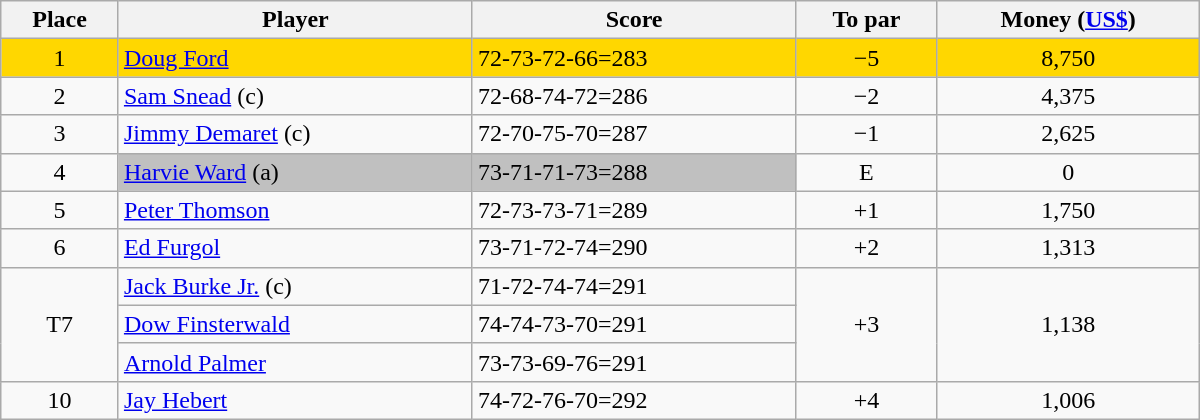<table class="wikitable" style="width:50em;margin-bottom:0;">
<tr>
<th>Place</th>
<th>Player</th>
<th>Score</th>
<th>To par</th>
<th>Money (<a href='#'>US$</a>)</th>
</tr>
<tr style="background:gold">
<td align=center>1</td>
<td> <a href='#'>Doug Ford</a></td>
<td>72-73-72-66=283</td>
<td align=center>−5</td>
<td align=center>8,750</td>
</tr>
<tr>
<td align=center>2</td>
<td> <a href='#'>Sam Snead</a> (c)</td>
<td>72-68-74-72=286</td>
<td align=center>−2</td>
<td align=center>4,375</td>
</tr>
<tr>
<td align=center>3</td>
<td> <a href='#'>Jimmy Demaret</a> (c)</td>
<td>72-70-75-70=287</td>
<td align=center>−1</td>
<td align=center>2,625</td>
</tr>
<tr>
<td align=center>4</td>
<td style="background:silver"> <a href='#'>Harvie Ward</a> (a)</td>
<td style="background:silver">73-71-71-73=288</td>
<td align=center>E</td>
<td align=center>0</td>
</tr>
<tr>
<td align=center>5</td>
<td> <a href='#'>Peter Thomson</a></td>
<td>72-73-73-71=289</td>
<td align=center>+1</td>
<td align=center>1,750</td>
</tr>
<tr>
<td align=center>6</td>
<td> <a href='#'>Ed Furgol</a></td>
<td>73-71-72-74=290</td>
<td align=center>+2</td>
<td align=center>1,313</td>
</tr>
<tr>
<td rowspan=3 align=center>T7</td>
<td> <a href='#'>Jack Burke Jr.</a> (c)</td>
<td>71-72-74-74=291</td>
<td rowspan=3 align=center>+3</td>
<td rowspan=3 align=center>1,138</td>
</tr>
<tr>
<td> <a href='#'>Dow Finsterwald</a></td>
<td>74-74-73-70=291</td>
</tr>
<tr>
<td> <a href='#'>Arnold Palmer</a></td>
<td>73-73-69-76=291</td>
</tr>
<tr>
<td align=center>10</td>
<td> <a href='#'>Jay Hebert</a></td>
<td>74-72-76-70=292</td>
<td align=center>+4</td>
<td align=center>1,006</td>
</tr>
</table>
